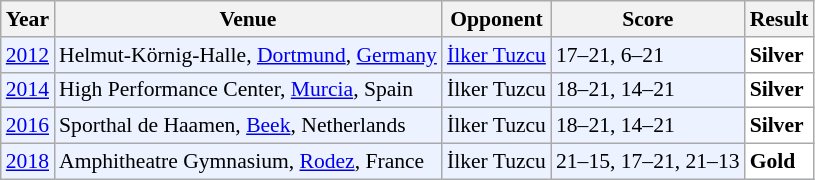<table class="sortable wikitable" style="font-size: 90%;">
<tr>
<th>Year</th>
<th>Venue</th>
<th>Opponent</th>
<th>Score</th>
<th>Result</th>
</tr>
<tr style="background:#ECF2FF">
<td align="center"><a href='#'>2012</a></td>
<td align="left">Helmut-Körnig-Halle, <a href='#'>Dortmund</a>, <a href='#'>Germany</a></td>
<td align="left"> <a href='#'>İlker Tuzcu</a></td>
<td align="left">17–21, 6–21</td>
<td style="text-align:left; background:white"> <strong>Silver</strong></td>
</tr>
<tr style="background:#ECF2FF">
<td align="center"><a href='#'>2014</a></td>
<td align="left">High Performance Center, <a href='#'>Murcia</a>, Spain</td>
<td align="left"> İlker Tuzcu</td>
<td align="left">18–21, 14–21</td>
<td style="text-align:left; background:white"> <strong>Silver</strong></td>
</tr>
<tr style="background:#ECF2FF">
<td align="center"><a href='#'>2016</a></td>
<td align="left">Sporthal de Haamen, <a href='#'>Beek</a>, Netherlands</td>
<td align="left"> İlker Tuzcu</td>
<td align="left">18–21, 14–21</td>
<td style="text-align:left; background:white"> <strong>Silver</strong></td>
</tr>
<tr style="background:#ECF2FF">
<td align="center"><a href='#'>2018</a></td>
<td align="left">Amphitheatre Gymnasium, <a href='#'>Rodez</a>, France</td>
<td align="left"> İlker Tuzcu</td>
<td align="left">21–15, 17–21, 21–13</td>
<td style="text-align:left; background:white"> <strong>Gold</strong></td>
</tr>
</table>
